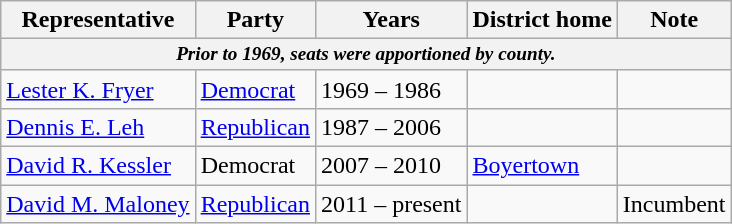<table class=wikitable>
<tr valign=bottom>
<th>Representative</th>
<th>Party</th>
<th>Years</th>
<th>District home</th>
<th>Note</th>
</tr>
<tr>
<th colspan=5 style="font-size: 80%;"><em>Prior to 1969, seats were apportioned by county.</em></th>
</tr>
<tr>
<td><a href='#'>Lester K. Fryer</a></td>
<td><a href='#'>Democrat</a></td>
<td>1969 – 1986</td>
<td></td>
<td></td>
</tr>
<tr>
<td><a href='#'>Dennis E. Leh</a></td>
<td><a href='#'>Republican</a></td>
<td>1987 – 2006</td>
<td></td>
<td></td>
</tr>
<tr>
<td><a href='#'>David R. Kessler</a></td>
<td>Democrat</td>
<td>2007 – 2010</td>
<td><a href='#'>Boyertown</a></td>
<td></td>
</tr>
<tr>
<td><a href='#'>David M. Maloney</a></td>
<td><a href='#'>Republican</a></td>
<td>2011 – present</td>
<td></td>
<td>Incumbent</td>
</tr>
</table>
